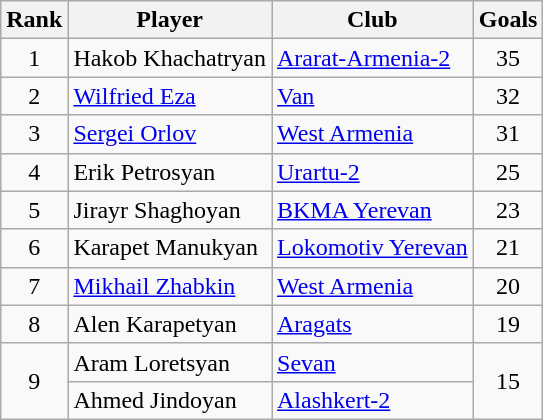<table class="wikitable" style="text-align:center">
<tr>
<th>Rank</th>
<th>Player</th>
<th>Club</th>
<th>Goals</th>
</tr>
<tr>
<td rowspan=1>1</td>
<td align="left"> Hakob Khachatryan</td>
<td align="left"><a href='#'>Ararat-Armenia-2</a></td>
<td rowspan=1>35</td>
</tr>
<tr>
<td rowspan=1>2</td>
<td align="left"> <a href='#'>Wilfried Eza</a></td>
<td align="left"><a href='#'>Van</a></td>
<td rowspan=1>32</td>
</tr>
<tr>
<td rowspan=1>3</td>
<td align="left"> <a href='#'>Sergei Orlov</a></td>
<td align="left"><a href='#'>West Armenia</a></td>
<td rowspan=1>31</td>
</tr>
<tr>
<td rowspan=1>4</td>
<td align="left"> Erik Petrosyan</td>
<td align="left"><a href='#'>Urartu-2</a></td>
<td rowspan=1>25</td>
</tr>
<tr>
<td rowspan=1>5</td>
<td align="left"> Jirayr Shaghoyan</td>
<td align="left"><a href='#'>BKMA Yerevan</a></td>
<td rowspan=1>23</td>
</tr>
<tr>
<td rowspan=1>6</td>
<td align="left"> Karapet Manukyan</td>
<td align="left"><a href='#'>Lokomotiv Yerevan</a></td>
<td rowspan=1>21</td>
</tr>
<tr>
<td rowspan=1>7</td>
<td align="left"> <a href='#'>Mikhail Zhabkin</a></td>
<td align="left"><a href='#'>West Armenia</a></td>
<td rowspan=1>20</td>
</tr>
<tr>
<td rowspan=1>8</td>
<td align="left"> Alen Karapetyan</td>
<td align="left"><a href='#'>Aragats</a></td>
<td rowspan=1>19</td>
</tr>
<tr>
<td rowspan=2>9</td>
<td align="left"> Aram Loretsyan</td>
<td align="left"><a href='#'>Sevan</a></td>
<td rowspan=2>15</td>
</tr>
<tr>
<td align="left"> Ahmed Jindoyan</td>
<td align="left"><a href='#'>Alashkert-2</a></td>
</tr>
</table>
